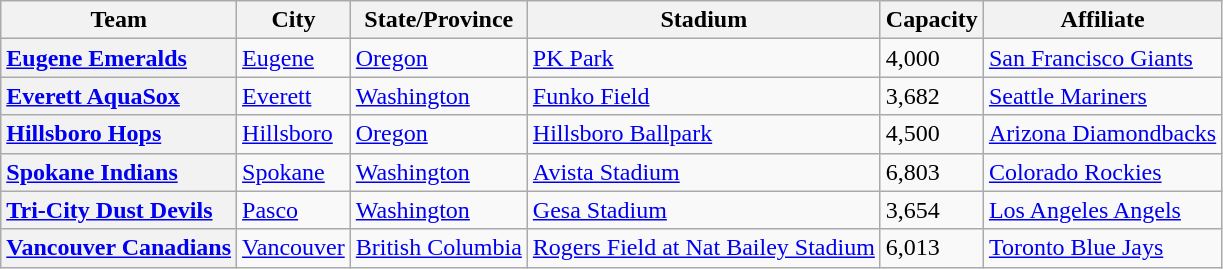<table class="wikitable sortable">
<tr>
<th scope="col">Team</th>
<th scope="col">City</th>
<th scope="col">State/Province</th>
<th scope="col">Stadium</th>
<th scope="col">Capacity</th>
<th scope="col">Affiliate</th>
</tr>
<tr>
<th scope="row" style="text-align:left"><a href='#'>Eugene Emeralds</a></th>
<td><a href='#'>Eugene</a></td>
<td><a href='#'>Oregon</a></td>
<td><a href='#'>PK Park</a></td>
<td>4,000</td>
<td><a href='#'>San Francisco Giants</a></td>
</tr>
<tr>
<th scope="row" style="text-align:left"><a href='#'>Everett AquaSox</a></th>
<td><a href='#'>Everett</a></td>
<td><a href='#'>Washington</a></td>
<td><a href='#'>Funko Field</a></td>
<td>3,682</td>
<td><a href='#'>Seattle Mariners</a></td>
</tr>
<tr>
<th scope="row" style="text-align:left"><a href='#'>Hillsboro Hops</a></th>
<td><a href='#'>Hillsboro</a></td>
<td><a href='#'>Oregon</a></td>
<td><a href='#'>Hillsboro Ballpark</a></td>
<td>4,500</td>
<td><a href='#'>Arizona Diamondbacks</a></td>
</tr>
<tr>
<th scope="row" style="text-align:left"><a href='#'>Spokane Indians</a></th>
<td><a href='#'>Spokane</a></td>
<td><a href='#'>Washington</a></td>
<td><a href='#'>Avista Stadium</a></td>
<td>6,803</td>
<td><a href='#'>Colorado Rockies</a></td>
</tr>
<tr>
<th scope="row" style="text-align:left"><a href='#'>Tri-City Dust Devils</a></th>
<td><a href='#'>Pasco</a></td>
<td><a href='#'>Washington</a></td>
<td><a href='#'>Gesa Stadium</a></td>
<td>3,654</td>
<td><a href='#'>Los Angeles Angels</a></td>
</tr>
<tr>
<th scope="row" style="text-align:left"><a href='#'>Vancouver Canadians</a></th>
<td><a href='#'>Vancouver</a></td>
<td><a href='#'>British Columbia</a></td>
<td><a href='#'>Rogers Field at Nat Bailey Stadium</a></td>
<td>6,013</td>
<td><a href='#'>Toronto Blue Jays</a></td>
</tr>
</table>
